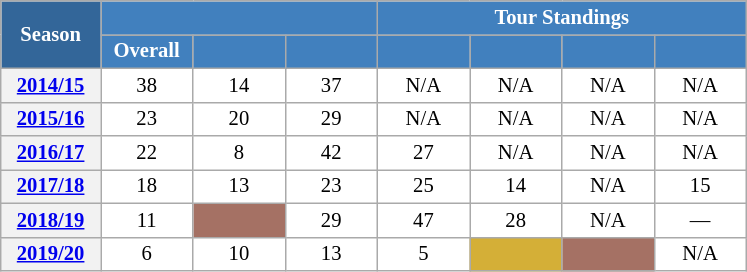<table class="wikitable" style="font-size:86%; text-align:center; border:grey solid 1px; border-collapse:collapse; background:#ffffff;">
<tr>
<th style="background-color:#369; color:white; width:60px;" rowspan="2"> Season </th>
<th style="background-color:#4180be; color:white;" colspan="3"></th>
<th style="background-color:#4180be; color:white;" colspan="4">Tour Standings</th>
</tr>
<tr>
<th style="background-color:#4180be; color:white; width:55px;">Overall</th>
<th style="background-color:#4180be; color:white; width:55px;"></th>
<th style="background-color:#4180be; color:white; width:55px;"></th>
<th style="background-color:#4180be; color:white; width:55px;"></th>
<th style="background-color:#4180be; color:white; width:55px;"></th>
<th style="background-color:#4180be; color:white; width:55px;"></th>
<th style="background-color:#4180be; color:white; width:55px;"></th>
</tr>
<tr>
<th scope=row align=center><a href='#'>2014/15</a></th>
<td align=center>38</td>
<td align=center>14</td>
<td align=center>37</td>
<td align=center>N/A</td>
<td align=center>N/A</td>
<td align=center>N/A</td>
<td align=center>N/A</td>
</tr>
<tr>
<th scope=row align=center><a href='#'>2015/16</a></th>
<td align=center>23</td>
<td align=center>20</td>
<td align=center>29</td>
<td align=center>N/A</td>
<td align=center>N/A</td>
<td align=center>N/A</td>
<td align=center>N/A</td>
</tr>
<tr>
<th scope=row align=center><a href='#'>2016/17</a></th>
<td align=center>22</td>
<td align=center>8</td>
<td align=center>42</td>
<td align=center>27</td>
<td align=center>N/A</td>
<td align=center>N/A</td>
<td align=center>N/A</td>
</tr>
<tr>
<th scope=row align=center><a href='#'>2017/18</a></th>
<td align=center>18</td>
<td align=center>13</td>
<td align=center>23</td>
<td align=center>25</td>
<td align=center>14</td>
<td align=center>N/A</td>
<td align=center>15</td>
</tr>
<tr>
<th scope=row align=center><a href='#'>2018/19</a></th>
<td align=center>11</td>
<td align=center bgcolor=#A57164></td>
<td align=center>29</td>
<td align=center>47</td>
<td align=center>28</td>
<td align=center>N/A</td>
<td align=center>—</td>
</tr>
<tr>
<th scope=row align=center><a href='#'>2019/20</a></th>
<td align=center>6</td>
<td align=center>10</td>
<td align=center>13</td>
<td align=center>5</td>
<td align=center bgcolor=#D4AF37></td>
<td align=center bgcolor=#A57164></td>
<td align=center>N/A</td>
</tr>
</table>
